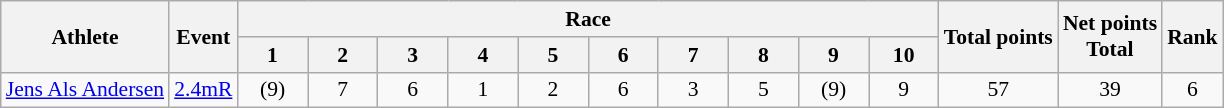<table class=wikitable style="font-size:90%">
<tr>
<th rowspan="2">Athlete</th>
<th rowspan="2">Event</th>
<th colspan="10">Race</th>
<th rowspan="2">Total points</th>
<th rowspan="2">Net points<br>Total</th>
<th rowspan="2">Rank</th>
</tr>
<tr>
<th width="40">1</th>
<th width="40">2</th>
<th width="40">3</th>
<th width="40">4</th>
<th width="40">5</th>
<th width="40">6</th>
<th width="40">7</th>
<th width="40">8</th>
<th width="40">9</th>
<th width="40">10</th>
</tr>
<tr>
<td><a href='#'>Jens Als Andersen</a></td>
<td><a href='#'>2.4mR</a></td>
<td style="text-align:center;">(9)</td>
<td style="text-align:center;">7</td>
<td style="text-align:center;">6</td>
<td style="text-align:center;">1</td>
<td style="text-align:center;">2</td>
<td style="text-align:center;">6</td>
<td style="text-align:center;">3</td>
<td style="text-align:center;">5</td>
<td style="text-align:center;">(9)</td>
<td style="text-align:center;">9</td>
<td style="text-align:center;">57</td>
<td style="text-align:center;">39</td>
<td style="text-align:center;">6</td>
</tr>
</table>
